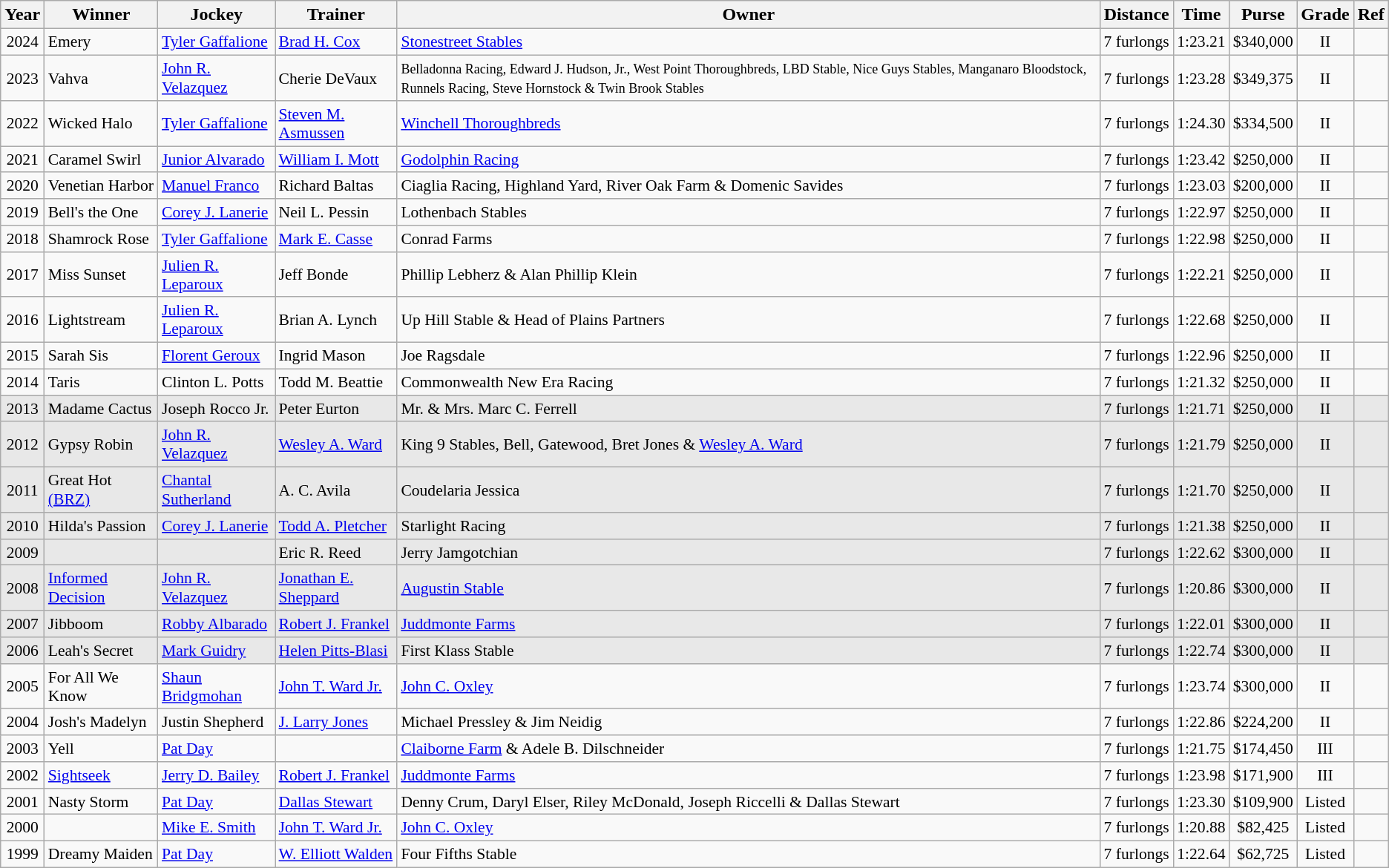<table class="wikitable sortable">
<tr>
<th>Year</th>
<th>Winner</th>
<th>Jockey</th>
<th>Trainer</th>
<th>Owner</th>
<th>Distance</th>
<th>Time</th>
<th>Purse</th>
<th>Grade</th>
<th>Ref</th>
</tr>
<tr style="font-size:90%;">
<td align=center>2024</td>
<td>Emery</td>
<td><a href='#'>Tyler Gaffalione</a></td>
<td><a href='#'>Brad H. Cox</a></td>
<td><a href='#'>Stonestreet Stables</a></td>
<td align=center>7 furlongs</td>
<td align=center>1:23.21</td>
<td align=center>$340,000</td>
<td align=center>II</td>
<td></td>
</tr>
<tr style="font-size:90%;">
<td align=center>2023</td>
<td>Vahva</td>
<td><a href='#'>John R. Velazquez</a></td>
<td>Cherie DeVaux</td>
<td><small>Belladonna Racing, Edward J. Hudson, Jr., West Point Thoroughbreds, LBD Stable, Nice Guys Stables, Manganaro Bloodstock, Runnels Racing, Steve Hornstock & Twin Brook Stables</small></td>
<td align=center>7 furlongs</td>
<td align=center>1:23.28</td>
<td align=center>$349,375</td>
<td align=center>II</td>
<td></td>
</tr>
<tr style="font-size:90%;">
<td align=center>2022</td>
<td>Wicked Halo</td>
<td><a href='#'>Tyler Gaffalione</a></td>
<td><a href='#'>Steven M. Asmussen</a></td>
<td><a href='#'>Winchell Thoroughbreds</a></td>
<td align=center>7 furlongs</td>
<td align=center>1:24.30</td>
<td align=center>$334,500</td>
<td align=center>II</td>
<td></td>
</tr>
<tr style="font-size:90%;">
<td align=center>2021</td>
<td>Caramel Swirl</td>
<td><a href='#'>Junior Alvarado</a></td>
<td><a href='#'>William I. Mott</a></td>
<td><a href='#'>Godolphin Racing</a></td>
<td align=center>7 furlongs</td>
<td align=center>1:23.42</td>
<td align=center>$250,000</td>
<td align=center>II</td>
<td></td>
</tr>
<tr style="font-size:90%;">
<td align=center>2020</td>
<td>Venetian Harbor</td>
<td><a href='#'>Manuel Franco</a></td>
<td>Richard Baltas</td>
<td>Ciaglia Racing, Highland Yard, River Oak Farm & Domenic Savides</td>
<td align=center>7 furlongs</td>
<td align=center>1:23.03</td>
<td align=center>$200,000</td>
<td align=center>II</td>
<td></td>
</tr>
<tr style="font-size:90%;">
<td align=center>2019</td>
<td>Bell's the One</td>
<td><a href='#'>Corey J. Lanerie</a></td>
<td>Neil L. Pessin</td>
<td>Lothenbach Stables</td>
<td align=center>7 furlongs</td>
<td align=center>1:22.97</td>
<td align=center>$250,000</td>
<td align=center>II</td>
<td></td>
</tr>
<tr style="font-size:90%;">
<td align=center>2018</td>
<td>Shamrock Rose</td>
<td><a href='#'>Tyler Gaffalione</a></td>
<td><a href='#'>Mark E. Casse</a></td>
<td>Conrad Farms</td>
<td align=center>7 furlongs</td>
<td align=center>1:22.98</td>
<td align=center>$250,000</td>
<td align=center>II</td>
<td></td>
</tr>
<tr style="font-size:90%;">
<td align=center>2017</td>
<td>Miss Sunset</td>
<td><a href='#'>Julien R. Leparoux</a></td>
<td>Jeff Bonde</td>
<td>Phillip Lebherz & Alan Phillip Klein</td>
<td align=center>7 furlongs</td>
<td align=center>1:22.21</td>
<td align=center>$250,000</td>
<td align=center>II</td>
<td></td>
</tr>
<tr style="font-size:90%;">
<td align=center>2016</td>
<td>Lightstream</td>
<td><a href='#'>Julien R. Leparoux</a></td>
<td>Brian A. Lynch</td>
<td>Up Hill Stable & Head of Plains Partners</td>
<td align=center>7 furlongs</td>
<td align=center>1:22.68</td>
<td align=center>$250,000</td>
<td align=center>II</td>
<td></td>
</tr>
<tr style="font-size:90%;">
<td align=center>2015</td>
<td>Sarah Sis</td>
<td><a href='#'>Florent Geroux</a></td>
<td>Ingrid Mason</td>
<td>Joe Ragsdale</td>
<td align=center>7 furlongs</td>
<td align=center>1:22.96</td>
<td align=center>$250,000</td>
<td align=center>II</td>
<td></td>
</tr>
<tr style="font-size:90%;">
<td align=center>2014</td>
<td>Taris</td>
<td>Clinton L. Potts</td>
<td>Todd M. Beattie</td>
<td>Commonwealth New Era Racing</td>
<td align=center>7 furlongs</td>
<td align=center>1:21.32</td>
<td align=center>$250,000</td>
<td align=center>II</td>
<td></td>
</tr>
<tr style="font-size:90%; background-color:#E8E8E8">
<td align=center>2013</td>
<td>Madame Cactus</td>
<td>Joseph Rocco Jr.</td>
<td>Peter Eurton</td>
<td>Mr. & Mrs. Marc C. Ferrell</td>
<td align=center>7 furlongs</td>
<td align=center>1:21.71</td>
<td align=center>$250,000</td>
<td align=center>II</td>
<td></td>
</tr>
<tr style="font-size:90%; background-color:#E8E8E8">
<td align=center>2012</td>
<td>Gypsy Robin</td>
<td><a href='#'>John R. Velazquez</a></td>
<td><a href='#'>Wesley A. Ward</a></td>
<td>King 9 Stables, Bell, Gatewood, Bret Jones & <a href='#'>Wesley A. Ward</a></td>
<td align=center>7 furlongs</td>
<td align=center>1:21.79</td>
<td align=center>$250,000</td>
<td align=center>II</td>
<td></td>
</tr>
<tr style="font-size:90%; background-color:#E8E8E8">
<td align=center>2011</td>
<td>Great Hot <a href='#'>(BRZ)</a></td>
<td><a href='#'>Chantal Sutherland</a></td>
<td>A. C. Avila</td>
<td>Coudelaria Jessica</td>
<td align=center>7 furlongs</td>
<td align=center>1:21.70</td>
<td align=center>$250,000</td>
<td align=center>II</td>
<td></td>
</tr>
<tr style="font-size:90%; background-color:#E8E8E8">
<td align=center>2010</td>
<td>Hilda's Passion</td>
<td><a href='#'>Corey J. Lanerie</a></td>
<td><a href='#'>Todd A. Pletcher</a></td>
<td>Starlight Racing</td>
<td align=center>7 furlongs</td>
<td align=center>1:21.38</td>
<td align=center>$250,000</td>
<td align=center>II</td>
<td></td>
</tr>
<tr style="font-size:90%; background-color:#E8E8E8">
<td align=center>2009</td>
<td></td>
<td></td>
<td>Eric R. Reed</td>
<td>Jerry Jamgotchian</td>
<td align=center>7 furlongs</td>
<td align=center>1:22.62</td>
<td align=center>$300,000</td>
<td align=center>II</td>
<td></td>
</tr>
<tr style="font-size:90%; background-color:#E8E8E8">
<td align=center>2008</td>
<td><a href='#'>Informed Decision</a></td>
<td><a href='#'>John R. Velazquez</a></td>
<td><a href='#'>Jonathan E. Sheppard</a></td>
<td><a href='#'>Augustin Stable</a></td>
<td align=center>7 furlongs</td>
<td align=center>1:20.86</td>
<td align=center>$300,000</td>
<td align=center>II</td>
<td></td>
</tr>
<tr style="font-size:90%; background-color:#E8E8E8">
<td align=center>2007</td>
<td>Jibboom</td>
<td><a href='#'>Robby Albarado</a></td>
<td><a href='#'>Robert J. Frankel</a></td>
<td><a href='#'>Juddmonte Farms</a></td>
<td align=center>7 furlongs</td>
<td align=center>1:22.01</td>
<td align=center>$300,000</td>
<td align=center>II</td>
<td></td>
</tr>
<tr style="font-size:90%; background-color:#E8E8E8">
<td align=center>2006</td>
<td>Leah's Secret</td>
<td><a href='#'>Mark Guidry</a></td>
<td><a href='#'>Helen Pitts-Blasi</a></td>
<td>First Klass Stable</td>
<td align=center>7 furlongs</td>
<td align=center>1:22.74</td>
<td align=center>$300,000</td>
<td align=center>II</td>
<td></td>
</tr>
<tr style="font-size:90%;">
<td align=center>2005</td>
<td>For All We Know</td>
<td><a href='#'>Shaun Bridgmohan</a></td>
<td><a href='#'>John T. Ward Jr.</a></td>
<td><a href='#'>John C. Oxley</a></td>
<td align=center>7 furlongs</td>
<td align=center>1:23.74</td>
<td align=center>$300,000</td>
<td align=center>II</td>
<td></td>
</tr>
<tr style="font-size:90%;">
<td align=center>2004</td>
<td>Josh's Madelyn</td>
<td>Justin Shepherd</td>
<td><a href='#'>J. Larry Jones</a></td>
<td>Michael Pressley & Jim Neidig</td>
<td align=center>7 furlongs</td>
<td align=center>1:22.86</td>
<td align=center>$224,200</td>
<td align=center>II</td>
<td></td>
</tr>
<tr style="font-size:90%;">
<td align=center>2003</td>
<td>Yell</td>
<td><a href='#'>Pat Day</a></td>
<td></td>
<td><a href='#'>Claiborne Farm</a> & Adele B. Dilschneider</td>
<td align=center>7 furlongs</td>
<td align=center>1:21.75</td>
<td align=center>$174,450</td>
<td align=center>III</td>
<td></td>
</tr>
<tr style="font-size:90%;">
<td align=center>2002</td>
<td><a href='#'>Sightseek</a></td>
<td><a href='#'>Jerry D. Bailey</a></td>
<td><a href='#'>Robert J. Frankel</a></td>
<td><a href='#'>Juddmonte Farms</a></td>
<td align=center>7 furlongs</td>
<td align=center>1:23.98</td>
<td align=center>$171,900</td>
<td align=center>III</td>
<td></td>
</tr>
<tr style="font-size:90%;">
<td align=center>2001</td>
<td>Nasty Storm</td>
<td><a href='#'>Pat Day</a></td>
<td><a href='#'>Dallas Stewart</a></td>
<td>Denny Crum, Daryl Elser, Riley McDonald, Joseph Riccelli & Dallas Stewart</td>
<td align=center>7 furlongs</td>
<td align=center>1:23.30</td>
<td align=center>$109,900</td>
<td align=center>Listed</td>
<td></td>
</tr>
<tr style="font-size:90%;">
<td align=center>2000</td>
<td></td>
<td><a href='#'>Mike E. Smith</a></td>
<td><a href='#'>John T. Ward Jr.</a></td>
<td><a href='#'>John C. Oxley</a></td>
<td align=center>7 furlongs</td>
<td align=center>1:20.88</td>
<td align=center>$82,425</td>
<td align=center>Listed</td>
<td></td>
</tr>
<tr style="font-size:90%;">
<td align=center>1999</td>
<td>Dreamy Maiden</td>
<td><a href='#'>Pat Day</a></td>
<td><a href='#'>W. Elliott Walden</a></td>
<td>Four Fifths Stable</td>
<td align=center>7 furlongs</td>
<td align=center>1:22.64</td>
<td align=center>$62,725</td>
<td align=center>Listed</td>
<td></td>
</tr>
</table>
